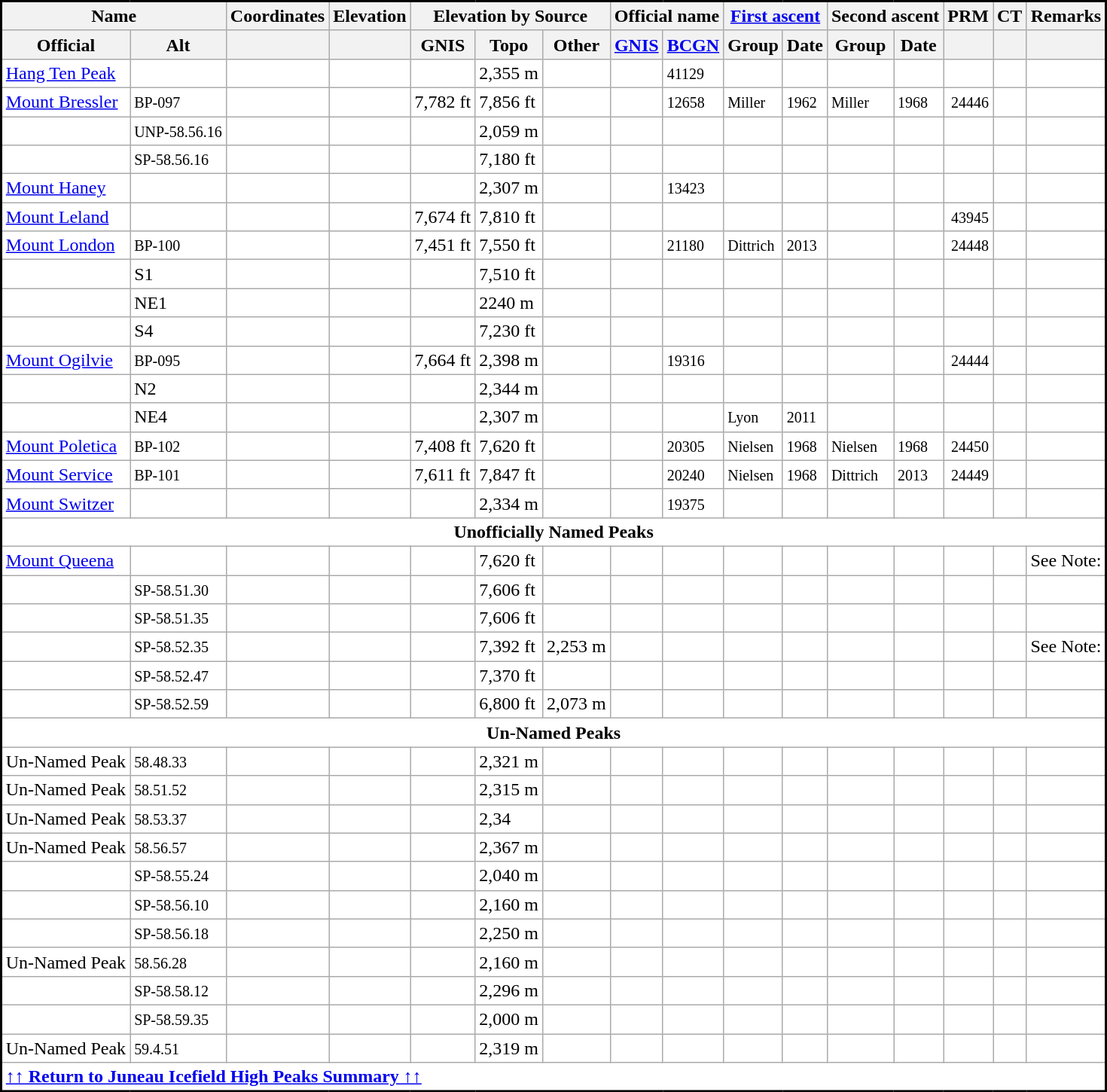<table class="wikitable" style="border:2px solid black; background: white; color: black">
<tr>
<th colspan="2">Name</th>
<th>Coordinates</th>
<th>Elevation</th>
<th colspan="3">Elevation by Source</th>
<th colspan="2">Official name</th>
<th colspan="2"><a href='#'>First ascent</a></th>
<th colspan="2">Second ascent</th>
<th>PRM</th>
<th>CT </th>
<th>Remarks</th>
</tr>
<tr>
<th>Official</th>
<th>Alt</th>
<th></th>
<th></th>
<th>GNIS</th>
<th>Topo</th>
<th>Other</th>
<th><a href='#'>GNIS</a></th>
<th><a href='#'>BCGN</a></th>
<th>Group</th>
<th>Date</th>
<th>Group</th>
<th>Date</th>
<th></th>
<th></th>
<th></th>
</tr>
<tr>
<td><a href='#'>Hang Ten Peak</a></td>
<td></td>
<td><small></small></td>
<td style="text-align:right;"></td>
<td></td>
<td>2,355 m</td>
<td></td>
<td></td>
<td><small>41129</small></td>
<td></td>
<td></td>
<td></td>
<td></td>
<td></td>
<td></td>
<td></td>
</tr>
<tr>
<td><a href='#'>Mount Bressler</a></td>
<td><small>BP-097 </small></td>
<td><small></small></td>
<td style="text-align:right;"></td>
<td>7,782 ft</td>
<td>7,856 ft</td>
<td></td>
<td><small></small></td>
<td><small>12658 </small></td>
<td><small>Miller</small></td>
<td><small>1962 </small></td>
<td><small>Miller </small></td>
<td><small>1968 </small></td>
<td style="text-align:right;"><small>24446</small></td>
<td></td>
<td></td>
</tr>
<tr>
<td></td>
<td><small>UNP-58.56.16</small></td>
<td><small></small></td>
<td style="text-align:right;"></td>
<td></td>
<td>2,059 m</td>
<td></td>
<td></td>
<td></td>
<td></td>
<td></td>
<td></td>
<td></td>
<td></td>
<td></td>
<td></td>
</tr>
<tr>
<td></td>
<td><small>SP-58.56.16 </small></td>
<td><small></small></td>
<td style="text-align:right;"></td>
<td></td>
<td>7,180 ft</td>
<td></td>
<td></td>
<td></td>
<td></td>
<td></td>
<td></td>
<td></td>
<td></td>
<td></td>
<td></td>
</tr>
<tr>
<td><a href='#'>Mount Haney</a></td>
<td></td>
<td><small></small></td>
<td style="text-align:right;"></td>
<td></td>
<td>2,307 m</td>
<td></td>
<td></td>
<td><small>13423</small></td>
<td></td>
<td></td>
<td></td>
<td></td>
<td></td>
<td></td>
<td></td>
</tr>
<tr>
<td><a href='#'>Mount Leland</a></td>
<td></td>
<td><small></small></td>
<td style="text-align:right;"></td>
<td>7,674 ft</td>
<td>7,810 ft</td>
<td></td>
<td><small></small></td>
<td></td>
<td></td>
<td></td>
<td></td>
<td></td>
<td style="text-align:right;"><small>43945</small></td>
<td></td>
<td></td>
</tr>
<tr>
<td><a href='#'>Mount London</a></td>
<td><small>BP-100</small></td>
<td><small></small></td>
<td style="text-align:right;"></td>
<td>7,451 ft</td>
<td>7,550 ft</td>
<td></td>
<td><small></small></td>
<td><small>21180</small></td>
<td><small>Dittrich </small></td>
<td><small>2013 </small></td>
<td></td>
<td></td>
<td style="text-align:right;"><small>24448</small></td>
<td></td>
<td></td>
</tr>
<tr>
<td></td>
<td>S1</td>
<td><small></small></td>
<td style="text-align:right;"></td>
<td></td>
<td>7,510 ft</td>
<td></td>
<td></td>
<td></td>
<td></td>
<td></td>
<td></td>
<td></td>
<td></td>
<td></td>
<td></td>
</tr>
<tr>
<td></td>
<td>NE1</td>
<td><small></small></td>
<td style="text-align:right;"></td>
<td></td>
<td>2240 m</td>
<td></td>
<td></td>
<td></td>
<td></td>
<td></td>
<td></td>
<td></td>
<td></td>
<td></td>
<td></td>
</tr>
<tr>
<td></td>
<td>S4</td>
<td><small></small></td>
<td style="text-align:right;"></td>
<td></td>
<td>7,230 ft</td>
<td></td>
<td></td>
<td></td>
<td></td>
<td></td>
<td></td>
<td></td>
<td></td>
<td></td>
<td></td>
</tr>
<tr>
<td><a href='#'>Mount Ogilvie</a></td>
<td><small>BP-095</small></td>
<td><small></small></td>
<td style="text-align:right;"></td>
<td>7,664 ft</td>
<td>2,398 m</td>
<td></td>
<td><small></small></td>
<td><small>19316</small></td>
<td></td>
<td></td>
<td></td>
<td></td>
<td style="text-align:right;"><small>24444</small></td>
<td></td>
<td></td>
</tr>
<tr>
<td></td>
<td>N2</td>
<td><small></small></td>
<td style="text-align:right;"></td>
<td></td>
<td>2,344 m</td>
<td></td>
<td></td>
<td></td>
<td></td>
<td></td>
<td></td>
<td></td>
<td></td>
<td></td>
<td></td>
</tr>
<tr>
<td></td>
<td>NE4</td>
<td><small></small></td>
<td style="text-align:right;"></td>
<td></td>
<td>2,307 m</td>
<td></td>
<td></td>
<td></td>
<td><small>Lyon </small></td>
<td><small>2011</small></td>
<td></td>
<td></td>
<td></td>
<td></td>
<td></td>
</tr>
<tr>
<td><a href='#'>Mount Poletica</a></td>
<td><small>BP-102 </small></td>
<td><small></small></td>
<td style="text-align:right;"></td>
<td>7,408 ft</td>
<td>7,620 ft</td>
<td></td>
<td><small></small></td>
<td><small>20305</small></td>
<td><small>Nielsen</small></td>
<td><small>1968 </small></td>
<td><small>Nielsen </small></td>
<td><small>1968 </small></td>
<td style="text-align:right;"><small>24450</small></td>
<td></td>
<td></td>
</tr>
<tr>
<td><a href='#'>Mount Service</a></td>
<td><small>BP-101</small></td>
<td><small></small></td>
<td style="text-align:right;"></td>
<td>7,611 ft</td>
<td>7,847 ft</td>
<td></td>
<td><small></small></td>
<td><small>20240</small></td>
<td><small>Nielsen  </small></td>
<td><small>1968 </small></td>
<td><small>Dittrich </small></td>
<td><small>2013 </small></td>
<td style="text-align:right;"><small>24449</small></td>
<td></td>
<td></td>
</tr>
<tr>
<td><a href='#'>Mount Switzer</a></td>
<td></td>
<td><small> </small></td>
<td style="text-align:right;"></td>
<td></td>
<td>2,334 m</td>
<td></td>
<td></td>
<td><small>19375</small></td>
<td></td>
<td></td>
<td></td>
<td></td>
<td></td>
<td></td>
<td></td>
</tr>
<tr>
<td colspan="16" style="text-align:center;"><strong>Unofficially Named Peaks</strong></td>
</tr>
<tr>
<td><a href='#'>Mount Queena</a></td>
<td><small></small></td>
<td><small></small></td>
<td style="text-align:right;"></td>
<td></td>
<td>7,620 ft</td>
<td></td>
<td></td>
<td></td>
<td></td>
<td></td>
<td></td>
<td></td>
<td></td>
<td></td>
<td>See Note: </td>
</tr>
<tr>
<td></td>
<td><small>SP-58.51.30</small></td>
<td><small></small></td>
<td style="text-align:right;"></td>
<td></td>
<td>7,606 ft</td>
<td></td>
<td></td>
<td></td>
<td></td>
<td></td>
<td></td>
<td></td>
<td></td>
<td></td>
<td></td>
</tr>
<tr>
<td></td>
<td><small>SP-58.51.35 </small></td>
<td><small></small></td>
<td style="text-align:right;"></td>
<td></td>
<td>7,606 ft</td>
<td></td>
<td></td>
<td></td>
<td></td>
<td></td>
<td></td>
<td></td>
<td></td>
<td></td>
<td></td>
</tr>
<tr>
<td></td>
<td><small>SP-58.52.35 </small></td>
<td><small></small></td>
<td style="text-align:right;"></td>
<td></td>
<td>7,392 ft</td>
<td>2,253 m</td>
<td></td>
<td></td>
<td></td>
<td></td>
<td></td>
<td></td>
<td></td>
<td></td>
<td>See Note:</td>
</tr>
<tr>
<td></td>
<td><small>SP-58.52.47</small></td>
<td><small></small></td>
<td style="text-align:right;"></td>
<td></td>
<td>7,370 ft</td>
<td></td>
<td></td>
<td></td>
<td></td>
<td></td>
<td></td>
<td></td>
<td></td>
<td></td>
<td></td>
</tr>
<tr>
<td></td>
<td><small>SP-58.52.59</small></td>
<td><small></small></td>
<td style="text-align:right;"></td>
<td></td>
<td>6,800 ft</td>
<td>2,073 m</td>
<td></td>
<td></td>
<td></td>
<td></td>
<td></td>
<td></td>
<td></td>
<td></td>
<td></td>
</tr>
<tr>
<td colspan="16" style="text-align:center;"><strong>Un-Named Peaks</strong></td>
</tr>
<tr>
<td>Un-Named Peak</td>
<td><small>58.48.33 </small></td>
<td><small></small></td>
<td style="text-align:right;"></td>
<td></td>
<td>2,321 m</td>
<td></td>
<td></td>
<td></td>
<td></td>
<td></td>
<td></td>
<td></td>
<td></td>
<td></td>
<td></td>
</tr>
<tr>
<td>Un-Named Peak</td>
<td><small>58.51.52 </small></td>
<td><small></small></td>
<td style="text-align:right;"></td>
<td></td>
<td>2,315 m</td>
<td></td>
<td></td>
<td></td>
<td></td>
<td></td>
<td></td>
<td></td>
<td></td>
<td></td>
<td></td>
</tr>
<tr>
<td>Un-Named Peak</td>
<td><small>58.53.37 </small></td>
<td><small></small></td>
<td style="text-align:right;"></td>
<td></td>
<td>2,34</td>
<td></td>
<td></td>
<td></td>
<td></td>
<td></td>
<td></td>
<td></td>
<td></td>
<td></td>
<td></td>
</tr>
<tr>
<td>Un-Named Peak</td>
<td><small>58.56.57 </small></td>
<td><small></small></td>
<td style="text-align:right;"></td>
<td></td>
<td>2,367 m</td>
<td></td>
<td></td>
<td></td>
<td></td>
<td></td>
<td></td>
<td></td>
<td></td>
<td></td>
<td></td>
</tr>
<tr>
<td></td>
<td><small>SP-58.55.24</small></td>
<td><small></small></td>
<td style="text-align:right;"></td>
<td></td>
<td>2,040 m</td>
<td></td>
<td></td>
<td></td>
<td></td>
<td></td>
<td></td>
<td></td>
<td></td>
<td></td>
<td></td>
</tr>
<tr>
<td></td>
<td><small>SP-58.56.10</small></td>
<td><small></small></td>
<td style="text-align:right;"></td>
<td></td>
<td>2,160 m</td>
<td></td>
<td></td>
<td></td>
<td></td>
<td></td>
<td></td>
<td></td>
<td></td>
<td></td>
<td></td>
</tr>
<tr>
<td></td>
<td><small>SP-58.56.18</small></td>
<td><small></small></td>
<td style="text-align:right;"></td>
<td></td>
<td>2,250 m</td>
<td></td>
<td></td>
<td></td>
<td></td>
<td></td>
<td></td>
<td></td>
<td></td>
<td></td>
<td></td>
</tr>
<tr>
<td>Un-Named Peak</td>
<td><small>58.56.28 </small></td>
<td><small></small></td>
<td style="text-align:right;"></td>
<td></td>
<td>2,160 m</td>
<td></td>
<td></td>
<td></td>
<td></td>
<td></td>
<td></td>
<td></td>
<td></td>
<td></td>
<td></td>
</tr>
<tr>
<td></td>
<td><small>SP-58.58.12</small></td>
<td><small></small></td>
<td style="text-align:right;"></td>
<td></td>
<td>2,296 m</td>
<td></td>
<td></td>
<td></td>
<td></td>
<td></td>
<td></td>
<td></td>
<td></td>
<td></td>
<td></td>
</tr>
<tr>
<td></td>
<td><small>SP-58.59.35 </small></td>
<td><small></small></td>
<td style="text-align:right;"></td>
<td></td>
<td>2,000 m</td>
<td></td>
<td></td>
<td></td>
<td></td>
<td></td>
<td></td>
<td></td>
<td></td>
<td></td>
<td></td>
</tr>
<tr>
<td>Un-Named Peak</td>
<td><small>59.4.51 </small></td>
<td><small></small></td>
<td style="text-align:right;"></td>
<td></td>
<td>2,319 m</td>
<td></td>
<td></td>
<td></td>
<td></td>
<td></td>
<td></td>
<td></td>
<td></td>
<td></td>
<td></td>
</tr>
<tr>
<td colspan="16"><a href='#'><strong>↑↑ Return to Juneau Icefield High Peaks Summary ↑↑</strong></a></td>
</tr>
<tr>
</tr>
</table>
